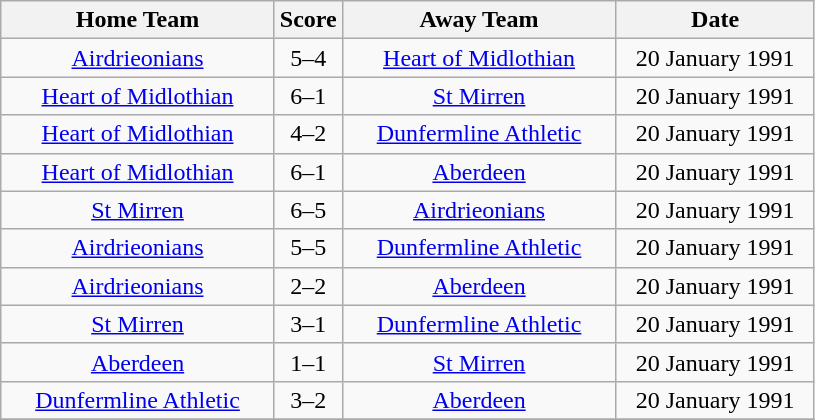<table class="wikitable" style="text-align:center;">
<tr>
<th width=175>Home Team</th>
<th width=20>Score</th>
<th width=175>Away Team</th>
<th width= 125>Date</th>
</tr>
<tr>
<td><a href='#'>Airdrieonians</a></td>
<td>5–4</td>
<td><a href='#'>Heart of Midlothian</a></td>
<td>20 January 1991</td>
</tr>
<tr>
<td><a href='#'>Heart of Midlothian</a></td>
<td>6–1</td>
<td><a href='#'>St Mirren</a></td>
<td>20 January 1991</td>
</tr>
<tr>
<td><a href='#'>Heart of Midlothian</a></td>
<td>4–2</td>
<td><a href='#'>Dunfermline Athletic</a></td>
<td>20 January 1991</td>
</tr>
<tr>
<td><a href='#'>Heart of Midlothian</a></td>
<td>6–1</td>
<td><a href='#'>Aberdeen</a></td>
<td>20 January 1991</td>
</tr>
<tr>
<td><a href='#'>St Mirren</a></td>
<td>6–5</td>
<td><a href='#'>Airdrieonians</a></td>
<td>20 January 1991</td>
</tr>
<tr>
<td><a href='#'>Airdrieonians</a></td>
<td>5–5 </td>
<td><a href='#'>Dunfermline Athletic</a></td>
<td>20 January 1991</td>
</tr>
<tr>
<td><a href='#'>Airdrieonians</a></td>
<td>2–2 </td>
<td><a href='#'>Aberdeen</a></td>
<td>20 January 1991</td>
</tr>
<tr>
<td><a href='#'>St Mirren</a></td>
<td>3–1</td>
<td><a href='#'>Dunfermline Athletic</a></td>
<td>20 January 1991</td>
</tr>
<tr>
<td><a href='#'>Aberdeen</a></td>
<td>1–1 </td>
<td><a href='#'>St Mirren</a></td>
<td>20 January 1991</td>
</tr>
<tr>
<td><a href='#'>Dunfermline Athletic</a></td>
<td>3–2</td>
<td><a href='#'>Aberdeen</a></td>
<td>20 January 1991</td>
</tr>
<tr>
</tr>
</table>
